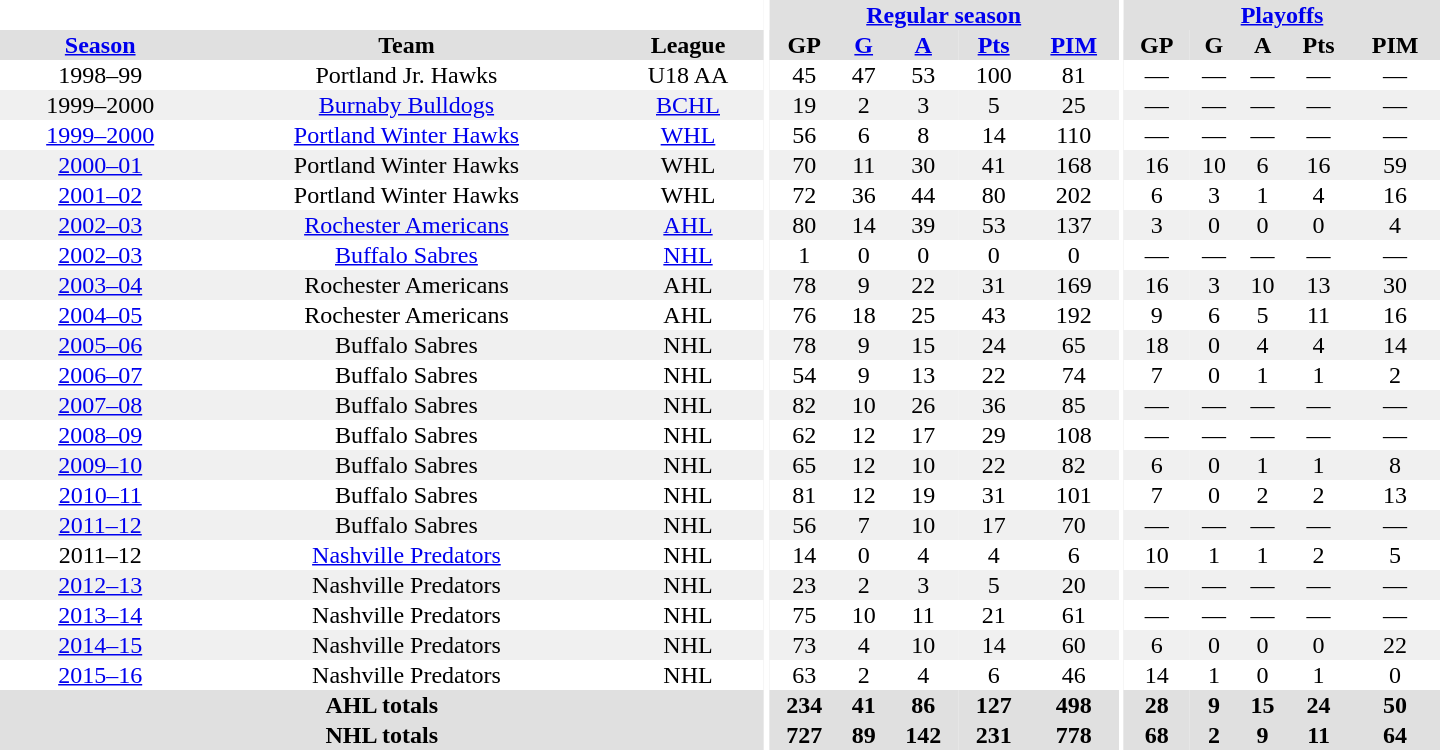<table border="0" cellpadding="1" cellspacing="0" style="text-align:center; width:60em">
<tr bgcolor="#e0e0e0">
<th colspan="3" bgcolor="#ffffff"></th>
<th rowspan="99" bgcolor="#ffffff"></th>
<th colspan="5"><a href='#'>Regular season</a></th>
<th rowspan="99" bgcolor="#ffffff"></th>
<th colspan="5"><a href='#'>Playoffs</a></th>
</tr>
<tr bgcolor="#e0e0e0">
<th><a href='#'>Season</a></th>
<th>Team</th>
<th>League</th>
<th>GP</th>
<th><a href='#'>G</a></th>
<th><a href='#'>A</a></th>
<th><a href='#'>Pts</a></th>
<th><a href='#'>PIM</a></th>
<th>GP</th>
<th>G</th>
<th>A</th>
<th>Pts</th>
<th>PIM</th>
</tr>
<tr>
<td>1998–99</td>
<td>Portland Jr. Hawks</td>
<td>U18 AA</td>
<td>45</td>
<td>47</td>
<td>53</td>
<td>100</td>
<td>81</td>
<td>—</td>
<td>—</td>
<td>—</td>
<td>—</td>
<td>—</td>
</tr>
<tr bgcolor="#f0f0f0">
<td>1999–2000</td>
<td><a href='#'>Burnaby Bulldogs</a></td>
<td><a href='#'>BCHL</a></td>
<td>19</td>
<td>2</td>
<td>3</td>
<td>5</td>
<td>25</td>
<td>—</td>
<td>—</td>
<td>—</td>
<td>—</td>
<td>—</td>
</tr>
<tr>
<td><a href='#'>1999–2000</a></td>
<td><a href='#'>Portland Winter Hawks</a></td>
<td><a href='#'>WHL</a></td>
<td>56</td>
<td>6</td>
<td>8</td>
<td>14</td>
<td>110</td>
<td>—</td>
<td>—</td>
<td>—</td>
<td>—</td>
<td>—</td>
</tr>
<tr bgcolor="#f0f0f0">
<td><a href='#'>2000–01</a></td>
<td>Portland Winter Hawks</td>
<td>WHL</td>
<td>70</td>
<td>11</td>
<td>30</td>
<td>41</td>
<td>168</td>
<td>16</td>
<td>10</td>
<td>6</td>
<td>16</td>
<td>59</td>
</tr>
<tr>
<td><a href='#'>2001–02</a></td>
<td>Portland Winter Hawks</td>
<td>WHL</td>
<td>72</td>
<td>36</td>
<td>44</td>
<td>80</td>
<td>202</td>
<td>6</td>
<td>3</td>
<td>1</td>
<td>4</td>
<td>16</td>
</tr>
<tr bgcolor="#f0f0f0">
<td><a href='#'>2002–03</a></td>
<td><a href='#'>Rochester Americans</a></td>
<td><a href='#'>AHL</a></td>
<td>80</td>
<td>14</td>
<td>39</td>
<td>53</td>
<td>137</td>
<td>3</td>
<td>0</td>
<td>0</td>
<td>0</td>
<td>4</td>
</tr>
<tr>
<td><a href='#'>2002–03</a></td>
<td><a href='#'>Buffalo Sabres</a></td>
<td><a href='#'>NHL</a></td>
<td>1</td>
<td>0</td>
<td>0</td>
<td>0</td>
<td>0</td>
<td>—</td>
<td>—</td>
<td>—</td>
<td>—</td>
<td>—</td>
</tr>
<tr bgcolor="#f0f0f0">
<td><a href='#'>2003–04</a></td>
<td>Rochester Americans</td>
<td>AHL</td>
<td>78</td>
<td>9</td>
<td>22</td>
<td>31</td>
<td>169</td>
<td>16</td>
<td>3</td>
<td>10</td>
<td>13</td>
<td>30</td>
</tr>
<tr>
<td><a href='#'>2004–05</a></td>
<td>Rochester Americans</td>
<td>AHL</td>
<td>76</td>
<td>18</td>
<td>25</td>
<td>43</td>
<td>192</td>
<td>9</td>
<td>6</td>
<td>5</td>
<td>11</td>
<td>16</td>
</tr>
<tr bgcolor="#f0f0f0">
<td><a href='#'>2005–06</a></td>
<td>Buffalo Sabres</td>
<td>NHL</td>
<td>78</td>
<td>9</td>
<td>15</td>
<td>24</td>
<td>65</td>
<td>18</td>
<td>0</td>
<td>4</td>
<td>4</td>
<td>14</td>
</tr>
<tr>
<td><a href='#'>2006–07</a></td>
<td>Buffalo Sabres</td>
<td>NHL</td>
<td>54</td>
<td>9</td>
<td>13</td>
<td>22</td>
<td>74</td>
<td>7</td>
<td>0</td>
<td>1</td>
<td>1</td>
<td>2</td>
</tr>
<tr bgcolor="#f0f0f0">
<td><a href='#'>2007–08</a></td>
<td>Buffalo Sabres</td>
<td>NHL</td>
<td>82</td>
<td>10</td>
<td>26</td>
<td>36</td>
<td>85</td>
<td>—</td>
<td>—</td>
<td>—</td>
<td>—</td>
<td>—</td>
</tr>
<tr>
<td><a href='#'>2008–09</a></td>
<td>Buffalo Sabres</td>
<td>NHL</td>
<td>62</td>
<td>12</td>
<td>17</td>
<td>29</td>
<td>108</td>
<td>—</td>
<td>—</td>
<td>—</td>
<td>—</td>
<td>—</td>
</tr>
<tr bgcolor="#f0f0f0">
<td><a href='#'>2009–10</a></td>
<td>Buffalo Sabres</td>
<td>NHL</td>
<td>65</td>
<td>12</td>
<td>10</td>
<td>22</td>
<td>82</td>
<td>6</td>
<td>0</td>
<td>1</td>
<td>1</td>
<td>8</td>
</tr>
<tr>
<td><a href='#'>2010–11</a></td>
<td>Buffalo Sabres</td>
<td>NHL</td>
<td>81</td>
<td>12</td>
<td>19</td>
<td>31</td>
<td>101</td>
<td>7</td>
<td>0</td>
<td>2</td>
<td>2</td>
<td>13</td>
</tr>
<tr bgcolor="#f0f0f0">
<td><a href='#'>2011–12</a></td>
<td>Buffalo Sabres</td>
<td>NHL</td>
<td>56</td>
<td>7</td>
<td>10</td>
<td>17</td>
<td>70</td>
<td>—</td>
<td>—</td>
<td>—</td>
<td>—</td>
<td>—</td>
</tr>
<tr>
<td>2011–12</td>
<td><a href='#'>Nashville Predators</a></td>
<td>NHL</td>
<td>14</td>
<td>0</td>
<td>4</td>
<td>4</td>
<td>6</td>
<td>10</td>
<td>1</td>
<td>1</td>
<td>2</td>
<td>5</td>
</tr>
<tr bgcolor="#f0f0f0">
<td><a href='#'>2012–13</a></td>
<td>Nashville Predators</td>
<td>NHL</td>
<td>23</td>
<td>2</td>
<td>3</td>
<td>5</td>
<td>20</td>
<td>—</td>
<td>—</td>
<td>—</td>
<td>—</td>
<td>—</td>
</tr>
<tr>
<td><a href='#'>2013–14</a></td>
<td>Nashville Predators</td>
<td>NHL</td>
<td>75</td>
<td>10</td>
<td>11</td>
<td>21</td>
<td>61</td>
<td>—</td>
<td>—</td>
<td>—</td>
<td>—</td>
<td>—</td>
</tr>
<tr bgcolor="#f0f0f0">
<td><a href='#'>2014–15</a></td>
<td>Nashville Predators</td>
<td>NHL</td>
<td>73</td>
<td>4</td>
<td>10</td>
<td>14</td>
<td>60</td>
<td>6</td>
<td>0</td>
<td>0</td>
<td>0</td>
<td>22</td>
</tr>
<tr>
<td><a href='#'>2015–16</a></td>
<td>Nashville Predators</td>
<td>NHL</td>
<td>63</td>
<td>2</td>
<td>4</td>
<td>6</td>
<td>46</td>
<td>14</td>
<td>1</td>
<td>0</td>
<td>1</td>
<td>0</td>
</tr>
<tr bgcolor="#e0e0e0">
<th colspan="3">AHL totals</th>
<th>234</th>
<th>41</th>
<th>86</th>
<th>127</th>
<th>498</th>
<th>28</th>
<th>9</th>
<th>15</th>
<th>24</th>
<th>50</th>
</tr>
<tr bgcolor="#e0e0e0">
<th colspan="3">NHL totals</th>
<th>727</th>
<th>89</th>
<th>142</th>
<th>231</th>
<th>778</th>
<th>68</th>
<th>2</th>
<th>9</th>
<th>11</th>
<th>64</th>
</tr>
</table>
